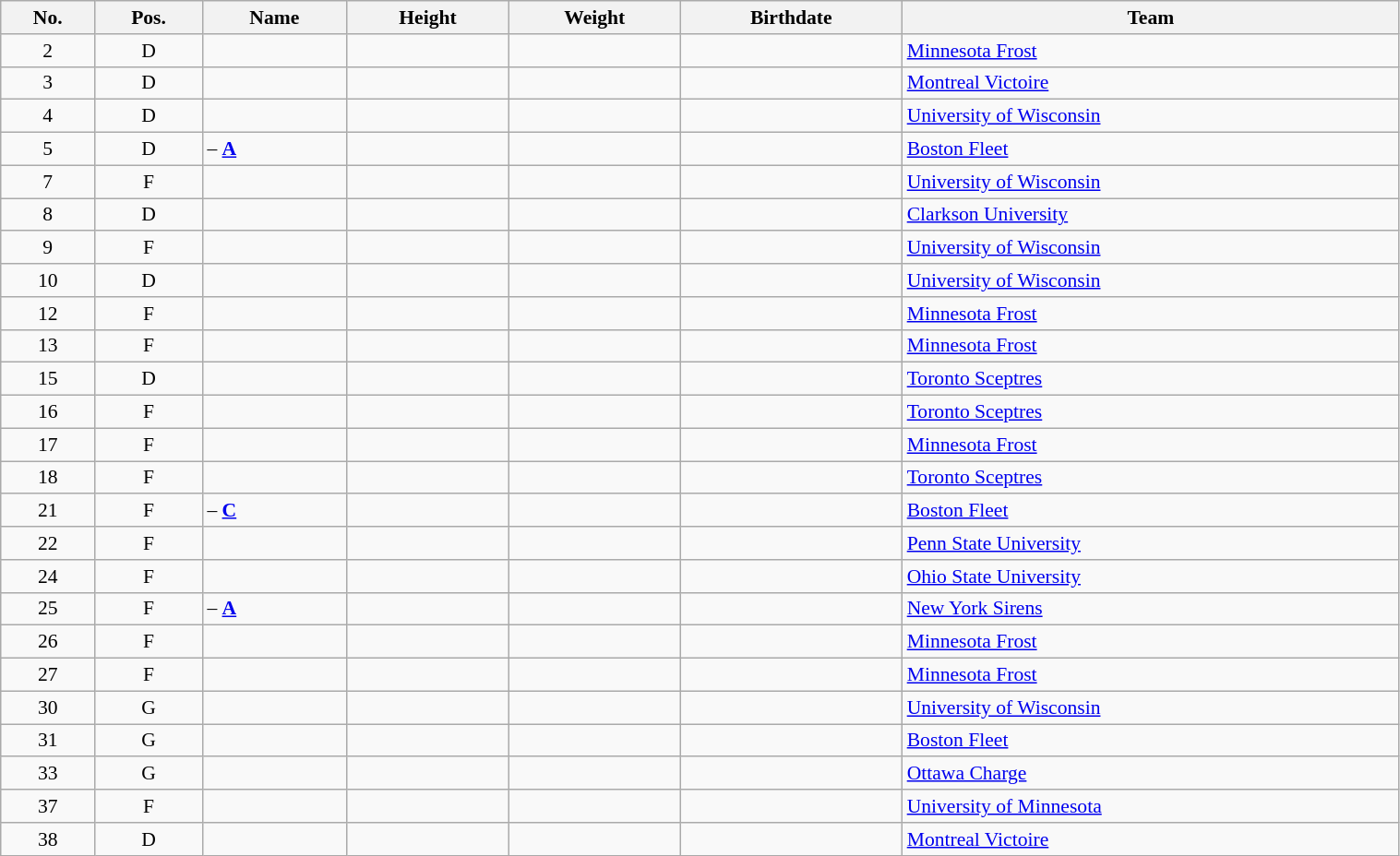<table class="wikitable sortable" width="80%" style="font-size: 90%; text-align: center;">
<tr>
<th>No.</th>
<th>Pos.</th>
<th>Name</th>
<th>Height</th>
<th>Weight</th>
<th>Birthdate</th>
<th>Team</th>
</tr>
<tr>
<td>2</td>
<td>D</td>
<td align=left></td>
<td></td>
<td></td>
<td></td>
<td align=left> <a href='#'>Minnesota Frost</a></td>
</tr>
<tr>
<td>3</td>
<td>D</td>
<td align=left></td>
<td></td>
<td></td>
<td></td>
<td align=left> <a href='#'>Montreal Victoire</a></td>
</tr>
<tr>
<td>4</td>
<td>D</td>
<td align=left></td>
<td></td>
<td></td>
<td></td>
<td align=left> <a href='#'>University of Wisconsin</a></td>
</tr>
<tr>
<td>5</td>
<td>D</td>
<td align=left> – <a href='#'><strong>A</strong></a></td>
<td></td>
<td></td>
<td></td>
<td align=left> <a href='#'>Boston Fleet</a></td>
</tr>
<tr>
<td>7</td>
<td>F</td>
<td align=left></td>
<td></td>
<td></td>
<td></td>
<td align=left> <a href='#'>University of Wisconsin</a></td>
</tr>
<tr>
<td>8</td>
<td>D</td>
<td align=left></td>
<td></td>
<td></td>
<td></td>
<td align=left> <a href='#'>Clarkson University</a></td>
</tr>
<tr>
<td>9</td>
<td>F</td>
<td align=left></td>
<td></td>
<td></td>
<td></td>
<td align=left> <a href='#'>University of Wisconsin</a></td>
</tr>
<tr>
<td>10</td>
<td>D</td>
<td align=left></td>
<td></td>
<td></td>
<td></td>
<td align=left> <a href='#'>University of Wisconsin</a></td>
</tr>
<tr>
<td>12</td>
<td>F</td>
<td align=left></td>
<td></td>
<td></td>
<td></td>
<td align=left> <a href='#'>Minnesota Frost</a></td>
</tr>
<tr>
<td>13</td>
<td>F</td>
<td align=left></td>
<td></td>
<td></td>
<td></td>
<td align=left> <a href='#'>Minnesota Frost</a></td>
</tr>
<tr>
<td>15</td>
<td>D</td>
<td align=left></td>
<td></td>
<td></td>
<td></td>
<td align=left> <a href='#'>Toronto Sceptres</a></td>
</tr>
<tr>
<td>16</td>
<td>F</td>
<td align=left></td>
<td></td>
<td></td>
<td></td>
<td align=left> <a href='#'>Toronto Sceptres</a></td>
</tr>
<tr>
<td>17</td>
<td>F</td>
<td align=left></td>
<td></td>
<td></td>
<td></td>
<td align=left> <a href='#'>Minnesota Frost</a></td>
</tr>
<tr>
<td>18</td>
<td>F</td>
<td align=left></td>
<td></td>
<td></td>
<td></td>
<td align=left> <a href='#'>Toronto Sceptres</a></td>
</tr>
<tr>
<td>21</td>
<td>F</td>
<td align=left> – <a href='#'><strong>C</strong></a></td>
<td></td>
<td></td>
<td></td>
<td align=left> <a href='#'>Boston Fleet</a></td>
</tr>
<tr>
<td>22</td>
<td>F</td>
<td align=left></td>
<td></td>
<td></td>
<td></td>
<td align=left> <a href='#'>Penn State University</a></td>
</tr>
<tr>
<td>24</td>
<td>F</td>
<td align=left></td>
<td></td>
<td></td>
<td></td>
<td align=left> <a href='#'>Ohio State University</a></td>
</tr>
<tr>
<td>25</td>
<td>F</td>
<td align=left> – <a href='#'><strong>A</strong></a></td>
<td></td>
<td></td>
<td></td>
<td align=left> <a href='#'>New York Sirens</a></td>
</tr>
<tr>
<td>26</td>
<td>F</td>
<td align=left></td>
<td></td>
<td></td>
<td></td>
<td align=left> <a href='#'>Minnesota Frost</a></td>
</tr>
<tr>
<td>27</td>
<td>F</td>
<td align=left></td>
<td></td>
<td></td>
<td></td>
<td align=left> <a href='#'>Minnesota Frost</a></td>
</tr>
<tr>
<td>30</td>
<td>G</td>
<td align=left></td>
<td></td>
<td></td>
<td></td>
<td align=left> <a href='#'>University of Wisconsin</a></td>
</tr>
<tr>
<td>31</td>
<td>G</td>
<td align=left></td>
<td></td>
<td></td>
<td></td>
<td align=left> <a href='#'>Boston Fleet</a></td>
</tr>
<tr>
<td>33</td>
<td>G</td>
<td align=left></td>
<td></td>
<td></td>
<td></td>
<td align=left> <a href='#'>Ottawa Charge</a></td>
</tr>
<tr>
<td>37</td>
<td>F</td>
<td align=left></td>
<td></td>
<td></td>
<td></td>
<td align=left> <a href='#'>University of Minnesota</a></td>
</tr>
<tr>
<td>38</td>
<td>D</td>
<td align=left></td>
<td></td>
<td></td>
<td></td>
<td align=left> <a href='#'>Montreal Victoire</a></td>
</tr>
</table>
